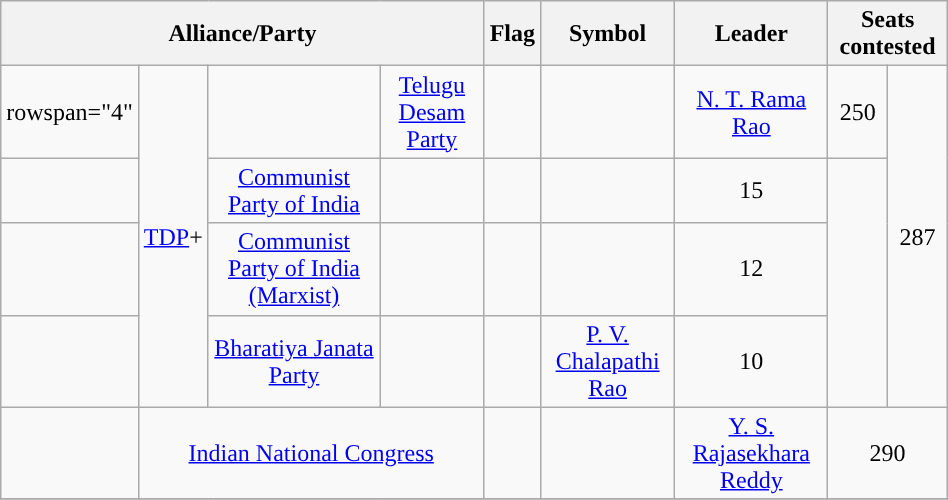<table class="wikitable sortable" width="50%" style="text-align:center;">
<tr>
<th colspan="4">Alliance/Party</th>
<th>Flag</th>
<th>Symbol</th>
<th>Leader</th>
<th colspan="2">Seats contested</th>
</tr>
<tr>
<td>rowspan="4" </td>
<td rowspan="4"><a href='#'>TDP</a>+</td>
<td style="text-align:center; background:"></td>
<td><a href='#'>Telugu Desam Party</a></td>
<td></td>
<td></td>
<td><a href='#'>N. T. Rama Rao</a></td>
<td>250</td>
<td rowspan="4">287</td>
</tr>
<tr>
<td style="text-align:center; background:"></td>
<td><a href='#'>Communist Party of India</a></td>
<td></td>
<td></td>
<td></td>
<td>15</td>
</tr>
<tr>
<td style="text-align:center; background:"></td>
<td><a href='#'>Communist Party of India (Marxist)</a></td>
<td></td>
<td></td>
<td></td>
<td>12</td>
</tr>
<tr>
<td style="text-align:center; background:"></td>
<td><a href='#'>Bharatiya Janata Party</a></td>
<td></td>
<td></td>
<td><a href='#'>P. V. Chalapathi Rao</a></td>
<td>10</td>
</tr>
<tr>
<td style="text-align:center; background:"></td>
<td colspan="3"><a href='#'>Indian National Congress</a></td>
<td></td>
<td></td>
<td><a href='#'>Y. S. Rajasekhara Reddy</a></td>
<td colspan=2>290</td>
</tr>
<tr>
</tr>
</table>
